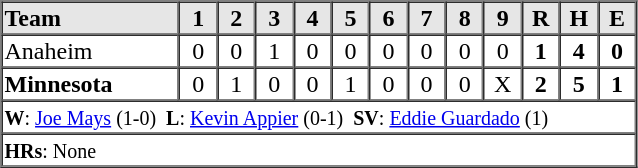<table border=1 cellspacing=0 width=425 style="margin-left:3em;">
<tr style="text-align:center; background-color:#e6e6e6;">
<th align=left width=28%>Team</th>
<th width=6%>1</th>
<th width=6%>2</th>
<th width=6%>3</th>
<th width=6%>4</th>
<th width=6%>5</th>
<th width=6%>6</th>
<th width=6%>7</th>
<th width=6%>8</th>
<th width=6%>9</th>
<th width=6%>R</th>
<th width=6%>H</th>
<th width=6%>E</th>
</tr>
<tr style="text-align:center;">
<td align=left>Anaheim</td>
<td>0</td>
<td>0</td>
<td>1</td>
<td>0</td>
<td>0</td>
<td>0</td>
<td>0</td>
<td>0</td>
<td>0</td>
<td><strong>1</strong></td>
<td><strong>4</strong></td>
<td><strong>0</strong></td>
</tr>
<tr style="text-align:center;">
<td align=left><strong>Minnesota</strong></td>
<td>0</td>
<td>1</td>
<td>0</td>
<td>0</td>
<td>1</td>
<td>0</td>
<td>0</td>
<td>0</td>
<td>X</td>
<td><strong>2</strong></td>
<td><strong>5</strong></td>
<td><strong>1</strong></td>
</tr>
<tr style="text-align:left;">
<td colspan=13><small><strong>W</strong>: <a href='#'>Joe Mays</a> (1-0)  <strong>L</strong>: <a href='#'>Kevin Appier</a> (0-1)  <strong>SV</strong>: <a href='#'>Eddie Guardado</a> (1)</small></td>
</tr>
<tr style="text-align:left;">
<td colspan=13><small><strong>HRs</strong>: None </small></td>
</tr>
</table>
